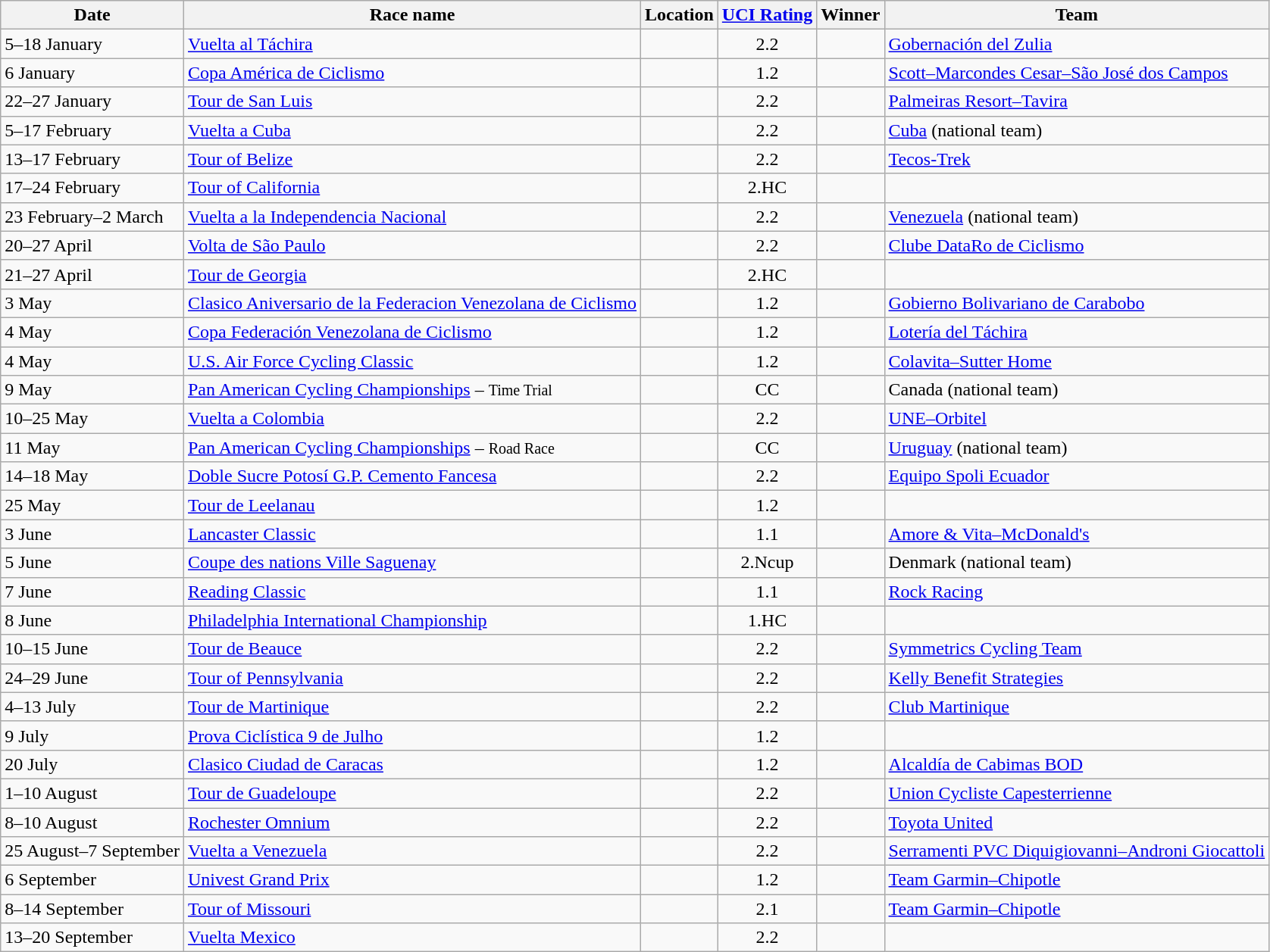<table class="wikitable sortable">
<tr>
<th>Date</th>
<th>Race name</th>
<th>Location</th>
<th><a href='#'>UCI Rating</a></th>
<th>Winner</th>
<th>Team</th>
</tr>
<tr>
<td>5–18 January</td>
<td><a href='#'>Vuelta al Táchira</a></td>
<td></td>
<td align=center>2.2</td>
<td></td>
<td><a href='#'>Gobernación del Zulia</a></td>
</tr>
<tr>
<td>6 January</td>
<td><a href='#'>Copa América de Ciclismo</a></td>
<td></td>
<td align=center>1.2</td>
<td></td>
<td><a href='#'>Scott–Marcondes Cesar–São José dos Campos</a></td>
</tr>
<tr>
<td>22–27 January</td>
<td><a href='#'>Tour de San Luis</a></td>
<td></td>
<td align=center>2.2</td>
<td></td>
<td><a href='#'>Palmeiras Resort–Tavira</a></td>
</tr>
<tr>
<td>5–17 February</td>
<td><a href='#'>Vuelta a Cuba</a></td>
<td></td>
<td align=center>2.2</td>
<td></td>
<td><a href='#'>Cuba</a> (national team)</td>
</tr>
<tr>
<td>13–17 February</td>
<td><a href='#'>Tour of Belize</a></td>
<td></td>
<td align=center>2.2</td>
<td></td>
<td><a href='#'>Tecos-Trek</a></td>
</tr>
<tr>
<td>17–24 February</td>
<td><a href='#'>Tour of California</a></td>
<td></td>
<td align=center>2.HC</td>
<td></td>
<td></td>
</tr>
<tr>
<td>23 February–2 March</td>
<td><a href='#'>Vuelta a la Independencia Nacional</a></td>
<td></td>
<td align=center>2.2</td>
<td></td>
<td><a href='#'>Venezuela</a> (national team)</td>
</tr>
<tr>
<td>20–27 April</td>
<td><a href='#'>Volta de São Paulo</a></td>
<td></td>
<td align=center>2.2</td>
<td></td>
<td><a href='#'>Clube DataRo de Ciclismo</a></td>
</tr>
<tr>
<td>21–27 April</td>
<td><a href='#'>Tour de Georgia</a></td>
<td></td>
<td align=center>2.HC</td>
<td></td>
<td></td>
</tr>
<tr>
<td>3 May</td>
<td><a href='#'>Clasico Aniversario de la Federacion Venezolana de Ciclismo</a></td>
<td></td>
<td align=center>1.2</td>
<td></td>
<td><a href='#'>Gobierno Bolivariano de Carabobo</a></td>
</tr>
<tr>
<td>4 May</td>
<td><a href='#'>Copa Federación Venezolana de Ciclismo</a></td>
<td></td>
<td align=center>1.2</td>
<td></td>
<td><a href='#'>Lotería del Táchira</a></td>
</tr>
<tr>
<td>4 May</td>
<td><a href='#'>U.S. Air Force Cycling Classic</a></td>
<td></td>
<td align=center>1.2</td>
<td></td>
<td><a href='#'>Colavita–Sutter Home</a></td>
</tr>
<tr>
<td>9 May</td>
<td><a href='#'>Pan American Cycling Championships</a> – <small>Time Trial</small></td>
<td></td>
<td align=center>CC</td>
<td></td>
<td>Canada (national team)</td>
</tr>
<tr>
<td>10–25 May</td>
<td><a href='#'>Vuelta a Colombia</a></td>
<td></td>
<td align=center>2.2</td>
<td></td>
<td><a href='#'>UNE–Orbitel</a></td>
</tr>
<tr>
<td>11 May</td>
<td><a href='#'>Pan American Cycling Championships</a> – <small>Road Race</small></td>
<td></td>
<td align=center>CC</td>
<td></td>
<td><a href='#'>Uruguay</a> (national team)</td>
</tr>
<tr>
<td>14–18 May</td>
<td><a href='#'>Doble Sucre Potosí G.P. Cemento Fancesa</a></td>
<td></td>
<td align=center>2.2</td>
<td></td>
<td><a href='#'>Equipo Spoli Ecuador</a></td>
</tr>
<tr>
<td>25 May</td>
<td><a href='#'>Tour de Leelanau</a></td>
<td></td>
<td align=center>1.2</td>
<td></td>
<td></td>
</tr>
<tr>
<td>3 June</td>
<td><a href='#'>Lancaster Classic</a></td>
<td></td>
<td align=center>1.1</td>
<td></td>
<td><a href='#'>Amore & Vita–McDonald's</a></td>
</tr>
<tr>
<td>5 June</td>
<td><a href='#'>Coupe des nations Ville Saguenay</a></td>
<td></td>
<td align=center>2.Ncup</td>
<td></td>
<td>Denmark (national team)</td>
</tr>
<tr>
<td>7 June</td>
<td><a href='#'>Reading Classic</a></td>
<td></td>
<td align=center>1.1</td>
<td></td>
<td><a href='#'>Rock Racing</a></td>
</tr>
<tr>
<td>8 June</td>
<td><a href='#'>Philadelphia International Championship</a></td>
<td></td>
<td align=center>1.HC</td>
<td></td>
<td></td>
</tr>
<tr>
<td>10–15 June</td>
<td><a href='#'>Tour de Beauce</a></td>
<td></td>
<td align=center>2.2</td>
<td></td>
<td><a href='#'>Symmetrics Cycling Team</a></td>
</tr>
<tr>
<td>24–29 June</td>
<td><a href='#'>Tour of Pennsylvania</a></td>
<td></td>
<td align=center>2.2</td>
<td></td>
<td><a href='#'>Kelly Benefit Strategies</a></td>
</tr>
<tr>
<td>4–13 July</td>
<td><a href='#'>Tour de Martinique</a></td>
<td></td>
<td align=center>2.2</td>
<td></td>
<td><a href='#'>Club Martinique</a></td>
</tr>
<tr>
<td>9 July</td>
<td><a href='#'>Prova Ciclística 9 de Julho</a></td>
<td></td>
<td align=center>1.2</td>
<td></td>
<td></td>
</tr>
<tr>
<td>20 July</td>
<td><a href='#'>Clasico Ciudad de Caracas</a></td>
<td></td>
<td align=center>1.2</td>
<td></td>
<td><a href='#'>Alcaldía de Cabimas BOD</a></td>
</tr>
<tr>
<td>1–10 August</td>
<td><a href='#'>Tour de Guadeloupe</a></td>
<td></td>
<td align=center>2.2</td>
<td></td>
<td><a href='#'>Union Cycliste Capesterrienne</a></td>
</tr>
<tr>
<td>8–10 August</td>
<td><a href='#'>Rochester Omnium</a></td>
<td></td>
<td align=center>2.2</td>
<td></td>
<td><a href='#'>Toyota United</a></td>
</tr>
<tr>
<td>25 August–7 September</td>
<td><a href='#'>Vuelta a Venezuela</a></td>
<td></td>
<td align=center>2.2</td>
<td></td>
<td><a href='#'>Serramenti PVC Diquigiovanni–Androni Giocattoli</a></td>
</tr>
<tr>
<td>6 September</td>
<td><a href='#'>Univest Grand Prix</a></td>
<td></td>
<td align=center>1.2</td>
<td></td>
<td><a href='#'>Team Garmin–Chipotle</a></td>
</tr>
<tr>
<td>8–14 September</td>
<td><a href='#'>Tour of Missouri</a></td>
<td></td>
<td align=center>2.1</td>
<td></td>
<td><a href='#'>Team Garmin–Chipotle</a></td>
</tr>
<tr>
<td>13–20 September</td>
<td><a href='#'>Vuelta Mexico</a></td>
<td></td>
<td align=center>2.2</td>
<td></td>
<td></td>
</tr>
</table>
